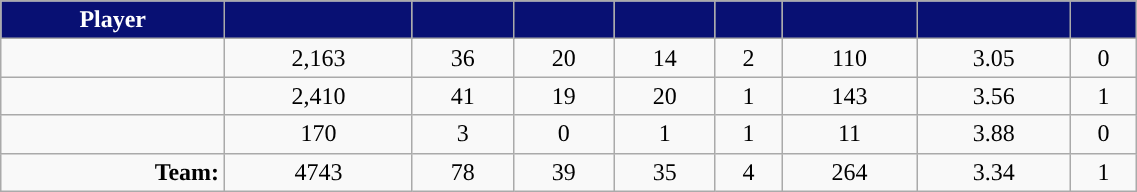<table class="wikitable sortable" style="width:60%; text-align:center;">
<tr>
<th style="color:white; background:#081073; ">Player</th>
<th style="color:white; background:#081073; "></th>
<th style="color:white; background:#081073; "></th>
<th style="color:white; background:#081073; "></th>
<th style="color:white; background:#081073; "></th>
<th style="color:white; background:#081073; "></th>
<th style="color:white; background:#081073; "></th>
<th style="color:white; background:#081073; "></th>
<th style="color:white; background:#081073; "></th>
</tr>
<tr align="center">
<td align="right"></td>
<td>2,163</td>
<td>36</td>
<td>20</td>
<td>14</td>
<td>2</td>
<td>110</td>
<td>3.05</td>
<td>0</td>
</tr>
<tr align="center">
<td align="right"></td>
<td>2,410</td>
<td>41</td>
<td>19</td>
<td>20</td>
<td>1</td>
<td>143</td>
<td>3.56</td>
<td>1</td>
</tr>
<tr align="center">
<td align="right"></td>
<td>170</td>
<td>3</td>
<td>0</td>
<td>1</td>
<td>1</td>
<td>11</td>
<td>3.88</td>
<td>0</td>
</tr>
<tr align="center">
<td align="right"><strong>Team:</strong></td>
<td>4743</td>
<td>78</td>
<td>39</td>
<td>35</td>
<td>4</td>
<td>264</td>
<td>3.34</td>
<td>1</td>
</tr>
</table>
